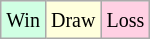<table class="wikitable">
<tr>
<td style="background-color: #d0ffe3;"><small>Win</small></td>
<td style="background-color: #ffffdd;"><small>Draw</small></td>
<td style="background-color: #ffd0e3;"><small>Loss</small></td>
</tr>
</table>
